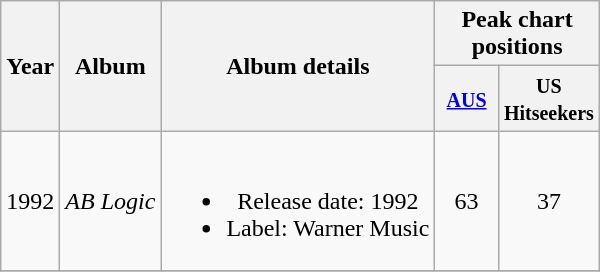<table class="wikitable" style="text-align:center;">
<tr>
<th rowspan="2">Year</th>
<th rowspan="2">Album</th>
<th rowspan="2">Album details</th>
<th colspan="2">Peak chart positions</th>
</tr>
<tr>
<th width="35"><small><a href='#'>AUS</a></small><br></th>
<th width="35"><small>US<br>Hitseekers</small><br></th>
</tr>
<tr>
<td scope="row">1992</td>
<td scope="row"><em>AB Logic</em></td>
<td><br><ul><li>Release date: 1992</li><li>Label: Warner Music</li></ul></td>
<td>63</td>
<td>37</td>
</tr>
<tr>
</tr>
</table>
